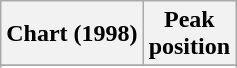<table class="wikitable sortable">
<tr>
<th align="left">Chart (1998)</th>
<th align="center">Peak<br>position</th>
</tr>
<tr>
</tr>
<tr>
</tr>
<tr>
</tr>
</table>
